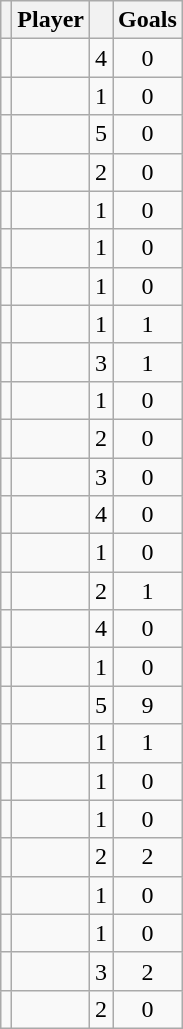<table class="wikitable sortable" style="text-align:center;">
<tr>
<th></th>
<th>Player</th>
<th></th>
<th>Goals</th>
</tr>
<tr>
<td></td>
<td align="left"></td>
<td>4</td>
<td>0</td>
</tr>
<tr>
<td></td>
<td align="left"></td>
<td>1</td>
<td>0</td>
</tr>
<tr>
<td></td>
<td align="left"></td>
<td>5</td>
<td>0</td>
</tr>
<tr>
<td></td>
<td align="left"></td>
<td>2</td>
<td>0</td>
</tr>
<tr>
<td></td>
<td align="left"></td>
<td>1</td>
<td>0</td>
</tr>
<tr>
<td></td>
<td align="left"></td>
<td>1</td>
<td>0</td>
</tr>
<tr>
<td></td>
<td align="left"></td>
<td>1</td>
<td>0</td>
</tr>
<tr>
<td></td>
<td align="left"></td>
<td>1</td>
<td>1</td>
</tr>
<tr>
<td></td>
<td align="left"></td>
<td>3</td>
<td>1</td>
</tr>
<tr>
<td></td>
<td align="left"></td>
<td>1</td>
<td>0</td>
</tr>
<tr>
<td></td>
<td align="left"></td>
<td>2</td>
<td>0</td>
</tr>
<tr>
<td></td>
<td align="left"></td>
<td>3</td>
<td>0</td>
</tr>
<tr>
<td></td>
<td align="left"></td>
<td>4</td>
<td>0</td>
</tr>
<tr>
<td></td>
<td align="left"></td>
<td>1</td>
<td>0</td>
</tr>
<tr>
<td></td>
<td align="left"></td>
<td>2</td>
<td>1</td>
</tr>
<tr>
<td></td>
<td align="left"></td>
<td>4</td>
<td>0</td>
</tr>
<tr>
<td></td>
<td align="left"></td>
<td>1</td>
<td>0</td>
</tr>
<tr>
<td></td>
<td align="left"></td>
<td>5</td>
<td>9</td>
</tr>
<tr>
<td></td>
<td align="left"></td>
<td>1</td>
<td>1</td>
</tr>
<tr>
<td></td>
<td align="left"></td>
<td>1</td>
<td>0</td>
</tr>
<tr>
<td></td>
<td align="left"></td>
<td>1</td>
<td>0</td>
</tr>
<tr>
<td></td>
<td align="left"></td>
<td>2</td>
<td>2</td>
</tr>
<tr>
<td></td>
<td align="left"></td>
<td>1</td>
<td>0</td>
</tr>
<tr>
<td></td>
<td align="left"></td>
<td>1</td>
<td>0</td>
</tr>
<tr>
<td></td>
<td align="left"></td>
<td>3</td>
<td>2</td>
</tr>
<tr>
<td></td>
<td align="left"></td>
<td>2</td>
<td>0</td>
</tr>
</table>
